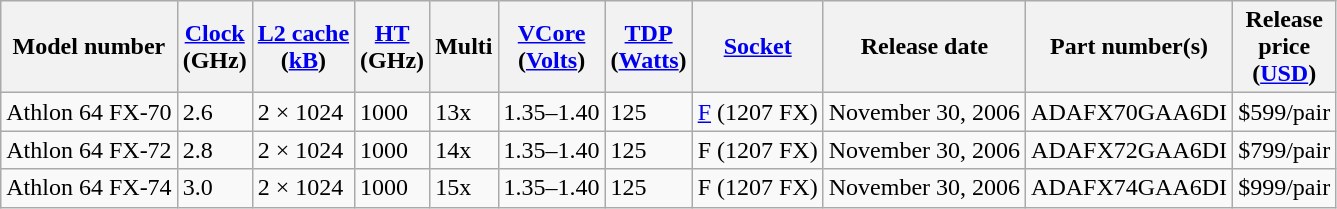<table class="wikitable">
<tr>
<th>Model number</th>
<th><a href='#'>Clock</a><br>(GHz)</th>
<th><a href='#'>L2 cache</a><br>(<a href='#'>kB</a>)</th>
<th><a href='#'>HT</a><br>(GHz)</th>
<th>Multi</th>
<th><a href='#'>VCore</a><br>(<a href='#'>Volts</a>)</th>
<th><a href='#'>TDP</a><br>(<a href='#'>Watts</a>)</th>
<th><a href='#'>Socket</a></th>
<th>Release date</th>
<th>Part number(s)</th>
<th>Release<br>price<br>(<a href='#'>USD</a>)</th>
</tr>
<tr>
<td>Athlon 64 FX-70</td>
<td>2.6</td>
<td>2 × 1024</td>
<td>1000</td>
<td>13x</td>
<td>1.35–1.40</td>
<td>125</td>
<td><a href='#'>F</a> (1207 FX)</td>
<td>November 30, 2006</td>
<td>ADAFX70GAA6DI</td>
<td>$599/pair</td>
</tr>
<tr>
<td>Athlon 64 FX-72</td>
<td>2.8</td>
<td>2 × 1024</td>
<td>1000</td>
<td>14x</td>
<td>1.35–1.40</td>
<td>125</td>
<td>F (1207 FX)</td>
<td>November 30, 2006</td>
<td>ADAFX72GAA6DI</td>
<td>$799/pair</td>
</tr>
<tr>
<td>Athlon 64 FX-74</td>
<td>3.0</td>
<td>2 × 1024</td>
<td>1000</td>
<td>15x</td>
<td>1.35–1.40</td>
<td>125</td>
<td>F (1207 FX)</td>
<td>November 30, 2006</td>
<td>ADAFX74GAA6DI</td>
<td>$999/pair</td>
</tr>
</table>
